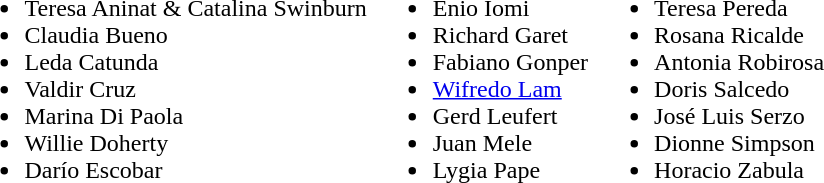<table>
<tr valign=top>
<td><br><ul><li>Teresa Aninat & Catalina Swinburn</li><li>Claudia Bueno</li><li>Leda Catunda</li><li>Valdir Cruz</li><li>Marina Di Paola</li><li>Willie Doherty</li><li>Darío Escobar</li></ul></td>
<td><br><ul><li>Enio Iomi</li><li>Richard Garet</li><li>Fabiano Gonper</li><li><a href='#'>Wifredo Lam</a></li><li>Gerd Leufert</li><li>Juan Mele</li><li>Lygia Pape</li></ul></td>
<td><br><ul><li>Teresa Pereda</li><li>Rosana Ricalde</li><li>Antonia Robirosa</li><li>Doris Salcedo</li><li>José Luis Serzo</li><li>Dionne Simpson</li><li>Horacio Zabula</li></ul></td>
</tr>
</table>
